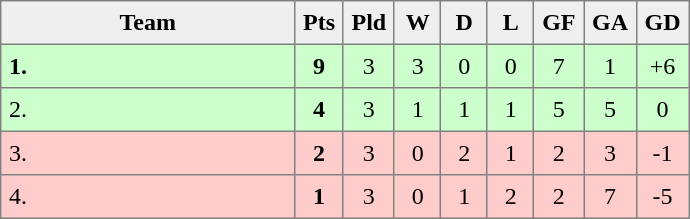<table border=1 style=border-collapse:collapse cellpadding=5 cellspacing=0>
<tr align=center bgcolor=#efefef>
<th width=185>Team</th>
<th width=20>Pts</th>
<th width=20>Pld</th>
<th width=20>W</th>
<th width=20>D</th>
<th width=20>L</th>
<th width=20>GF</th>
<th width=20>GA</th>
<th width=20>GD</th>
</tr>
<tr align=center bgcolor=ccffcc>
<td align=left><strong>1.</strong> <strong></strong></td>
<td><strong>9</strong></td>
<td>3</td>
<td>3</td>
<td>0</td>
<td>0</td>
<td>7</td>
<td>1</td>
<td>+6</td>
</tr>
<tr align=center bgcolor=ccffcc>
<td align=left>2. </td>
<td><strong>4</strong></td>
<td>3</td>
<td>1</td>
<td>1</td>
<td>1</td>
<td>5</td>
<td>5</td>
<td>0</td>
</tr>
<tr align=center bgcolor=ffcccc>
<td align=left>3. </td>
<td><strong>2</strong></td>
<td>3</td>
<td>0</td>
<td>2</td>
<td>1</td>
<td>2</td>
<td>3</td>
<td>-1</td>
</tr>
<tr align=center bgcolor=ffcccc>
<td align=left>4. </td>
<td><strong>1</strong></td>
<td>3</td>
<td>0</td>
<td>1</td>
<td>2</td>
<td>2</td>
<td>7</td>
<td>-5</td>
</tr>
</table>
